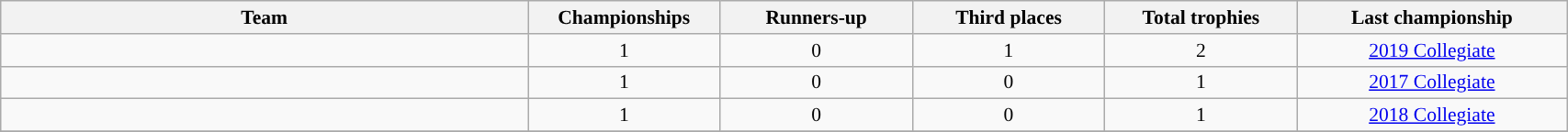<table class="wikitable sortable" style="font-size:90%; text-align:center" width="90%">
<tr>
<th style="width:20em;">Team</th>
<th style="width:7em;">Championships</th>
<th style="width:7em;">Runners-up</th>
<th style="width:7em;">Third places</th>
<th style="width:7em;">Total trophies</th>
<th style="width:10em;">Last championship</th>
</tr>
<tr>
<td align=left><strong></strong></td>
<td>1</td>
<td>0</td>
<td>1</td>
<td>2</td>
<td><a href='#'>2019 Collegiate</a></td>
</tr>
<tr>
<td align=left><strong></strong></td>
<td>1</td>
<td>0</td>
<td>0</td>
<td>1</td>
<td><a href='#'>2017 Collegiate</a></td>
</tr>
<tr>
<td align=left><strong></strong></td>
<td>1</td>
<td>0</td>
<td>0</td>
<td>1</td>
<td><a href='#'>2018 Collegiate</a></td>
</tr>
<tr>
</tr>
</table>
